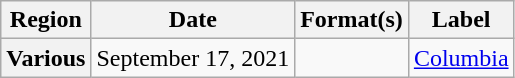<table class="wikitable plainrowheaders">
<tr>
<th scope="col">Region</th>
<th scope="col">Date</th>
<th scope="col">Format(s)</th>
<th scope="col">Label</th>
</tr>
<tr>
<th scope="row">Various</th>
<td>September 17, 2021</td>
<td></td>
<td><a href='#'>Columbia</a></td>
</tr>
</table>
